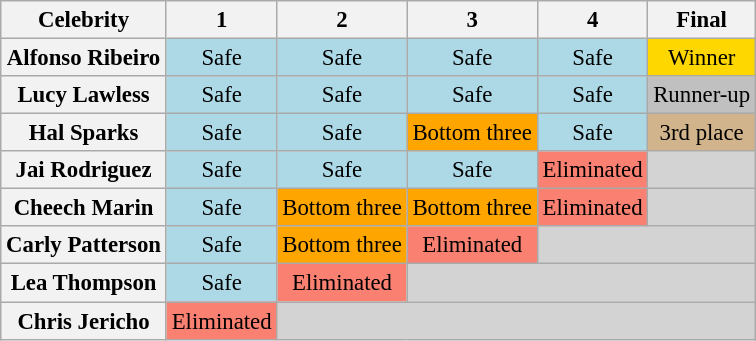<table class="wikitable" style="font-size:95%; text-align:center;">
<tr>
<th>Celebrity</th>
<th>1</th>
<th>2</th>
<th>3</th>
<th>4</th>
<th>Final</th>
</tr>
<tr>
<th>Alfonso Ribeiro</th>
<td style="background:LightBlue">Safe</td>
<td style="background:lightblue">Safe</td>
<td style="background:LightBlue">Safe</td>
<td style="background:LightBlue">Safe</td>
<td style="background:gold;">Winner</td>
</tr>
<tr>
<th>Lucy Lawless</th>
<td style="background:LightBlue">Safe</td>
<td style="background:lightblue">Safe</td>
<td style="background:LightBlue">Safe</td>
<td style="background:LightBlue">Safe</td>
<td style="background:silver;">Runner-up</td>
</tr>
<tr>
<th>Hal Sparks</th>
<td style="background:LightBlue">Safe</td>
<td style="background:lightblue">Safe</td>
<td style="background:orange">Bottom three</td>
<td style="background:LightBlue">Safe</td>
<td style="background:tan;">3rd place</td>
</tr>
<tr>
<th>Jai Rodriguez</th>
<td style="background:LightBlue">Safe</td>
<td style="background:lightblue">Safe</td>
<td style="background:LightBlue">Safe</td>
<td style="background:#FA8072">Eliminated</td>
<td style="background:lightgray;"></td>
</tr>
<tr>
<th>Cheech Marin</th>
<td style="background:LightBlue">Safe</td>
<td style="background:orange">Bottom three</td>
<td style="background:orange">Bottom three</td>
<td style="background:#FA8072">Eliminated</td>
<td style="background:lightgray;"></td>
</tr>
<tr>
<th>Carly Patterson</th>
<td style="background:LightBlue">Safe</td>
<td style="background:orange">Bottom three</td>
<td style="background:#FA8072">Eliminated</td>
<td style="background:lightgray;" colspan="2"></td>
</tr>
<tr>
<th>Lea Thompson</th>
<td style="background:LightBlue">Safe</td>
<td style="background:#FA8072">Eliminated</td>
<td style="background:lightgray;" colspan="3"></td>
</tr>
<tr>
<th>Chris Jericho</th>
<td style="background:#FA8072">Eliminated</td>
<td style="background:lightgray;" colspan="4"></td>
</tr>
</table>
